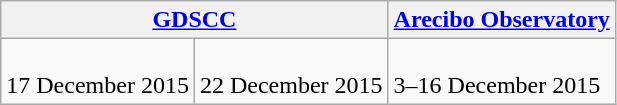<table class=wikitable>
<tr>
<th colspan=2><a href='#'>GDSCC</a></th>
<th><a href='#'>Arecibo Observatory</a></th>
</tr>
<tr>
<td><br>17 December 2015</td>
<td><br>22 December 2015</td>
<td><br>3–16 December 2015</td>
</tr>
</table>
